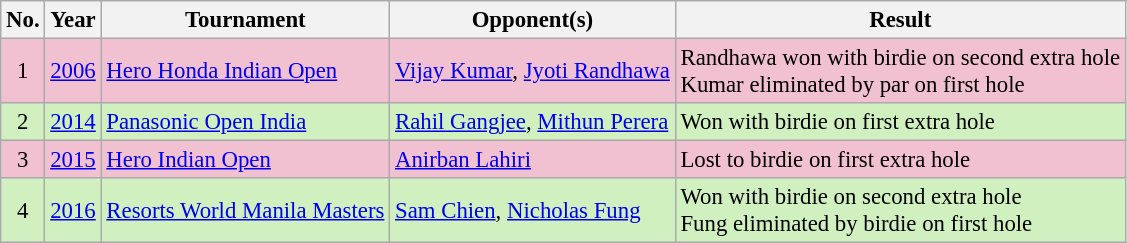<table class="wikitable" style="font-size:95%;">
<tr>
<th>No.</th>
<th>Year</th>
<th>Tournament</th>
<th>Opponent(s)</th>
<th>Result</th>
</tr>
<tr style="background:#F2C1D1;">
<td align=center>1</td>
<td><a href='#'>2006</a></td>
<td><a href='#'>Hero Honda Indian Open</a></td>
<td> <a href='#'>Vijay Kumar</a>,  <a href='#'>Jyoti Randhawa</a></td>
<td>Randhawa won with birdie on second extra hole<br>Kumar eliminated by par on first hole</td>
</tr>
<tr style="background:#D0F0C0;">
<td align=center>2</td>
<td><a href='#'>2014</a></td>
<td><a href='#'>Panasonic Open India</a></td>
<td> <a href='#'>Rahil Gangjee</a>,  <a href='#'>Mithun Perera</a></td>
<td>Won with birdie on first extra hole</td>
</tr>
<tr style="background:#F2C1D1;">
<td align=center>3</td>
<td><a href='#'>2015</a></td>
<td><a href='#'>Hero Indian Open</a></td>
<td> <a href='#'>Anirban Lahiri</a></td>
<td>Lost to birdie on first extra hole</td>
</tr>
<tr style="background:#D0F0C0;">
<td align=center>4</td>
<td><a href='#'>2016</a></td>
<td><a href='#'>Resorts World Manila Masters</a></td>
<td> <a href='#'>Sam Chien</a>,  <a href='#'>Nicholas Fung</a></td>
<td>Won with birdie on second extra hole<br>Fung eliminated by birdie on first hole</td>
</tr>
</table>
